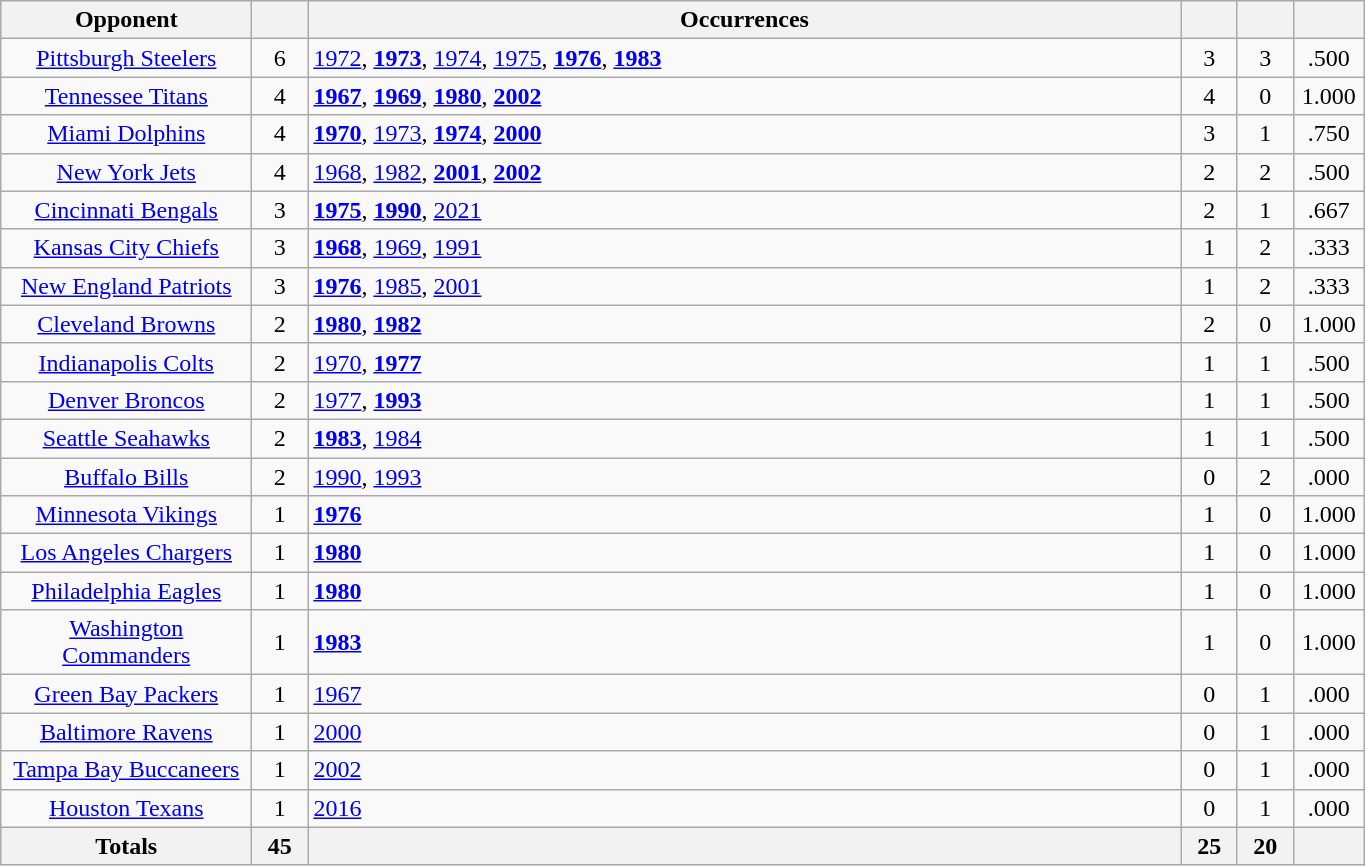<table class="wikitable sortable" style="text-align: center; width: 72%;">
<tr>
<th width="160">Opponent</th>
<th width="30"></th>
<th>Occurrences</th>
<th width="30"></th>
<th width="30"></th>
<th width="40"></th>
</tr>
<tr>
<td><a href='#'>Pittsburgh Steelers</a></td>
<td>6</td>
<td align=left><a href='#'>1972</a>, <strong><a href='#'>1973</a></strong>, <a href='#'>1974</a>, <a href='#'>1975</a>, <strong><a href='#'>1976</a></strong>, <strong><a href='#'>1983</a></strong></td>
<td>3</td>
<td>3</td>
<td>.500</td>
</tr>
<tr>
<td><a href='#'>Tennessee Titans</a></td>
<td>4</td>
<td align=left><strong><a href='#'>1967</a></strong>, <strong><a href='#'>1969</a></strong>, <strong><a href='#'>1980</a></strong>, <strong><a href='#'>2002</a></strong></td>
<td>4</td>
<td>0</td>
<td>1.000</td>
</tr>
<tr>
<td><a href='#'>Miami Dolphins</a></td>
<td>4</td>
<td align=left><strong><a href='#'>1970</a></strong>, <a href='#'>1973</a>, <strong><a href='#'>1974</a></strong>, <strong><a href='#'>2000</a></strong></td>
<td>3</td>
<td>1</td>
<td>.750</td>
</tr>
<tr>
<td><a href='#'>New York Jets</a></td>
<td>4</td>
<td align=left><a href='#'>1968</a>, <a href='#'>1982</a>, <strong><a href='#'>2001</a></strong>, <strong><a href='#'>2002</a></strong></td>
<td>2</td>
<td>2</td>
<td>.500</td>
</tr>
<tr>
<td><a href='#'>Cincinnati Bengals</a></td>
<td>3</td>
<td style="text-align:left"><strong><a href='#'>1975</a></strong>, <strong><a href='#'>1990</a></strong>, <a href='#'>2021</a></td>
<td>2</td>
<td>1</td>
<td>.667</td>
</tr>
<tr>
<td><a href='#'>Kansas City Chiefs</a></td>
<td>3</td>
<td align=left><strong><a href='#'>1968</a></strong>, <a href='#'>1969</a>, <a href='#'>1991</a></td>
<td>1</td>
<td>2</td>
<td>.333</td>
</tr>
<tr>
<td><a href='#'>New England Patriots</a></td>
<td>3</td>
<td align=left><strong><a href='#'>1976</a></strong>, <a href='#'>1985</a>, <a href='#'>2001</a></td>
<td>1</td>
<td>2</td>
<td>.333</td>
</tr>
<tr>
<td><a href='#'>Cleveland Browns</a></td>
<td>2</td>
<td align=left><strong><a href='#'>1980</a></strong>, <strong><a href='#'>1982</a></strong></td>
<td>2</td>
<td>0</td>
<td>1.000</td>
</tr>
<tr>
<td><a href='#'>Indianapolis Colts</a></td>
<td>2</td>
<td align=left><a href='#'>1970</a>, <strong><a href='#'>1977</a></strong></td>
<td>1</td>
<td>1</td>
<td>.500</td>
</tr>
<tr>
<td><a href='#'>Denver Broncos</a></td>
<td>2</td>
<td align=left><a href='#'>1977</a>, <strong><a href='#'>1993</a></strong></td>
<td>1</td>
<td>1</td>
<td>.500</td>
</tr>
<tr>
<td><a href='#'>Seattle Seahawks</a></td>
<td>2</td>
<td align=left><strong><a href='#'>1983</a></strong>, <a href='#'>1984</a></td>
<td>1</td>
<td>1</td>
<td>.500</td>
</tr>
<tr>
<td><a href='#'>Buffalo Bills</a></td>
<td>2</td>
<td align=left><a href='#'>1990</a>, <a href='#'>1993</a></td>
<td>0</td>
<td>2</td>
<td>.000</td>
</tr>
<tr>
<td><a href='#'>Minnesota Vikings</a></td>
<td>1</td>
<td align=left><strong><a href='#'>1976</a></strong></td>
<td>1</td>
<td>0</td>
<td>1.000</td>
</tr>
<tr>
<td><a href='#'>Los Angeles Chargers</a></td>
<td>1</td>
<td align=left><strong><a href='#'>1980</a></strong></td>
<td>1</td>
<td>0</td>
<td>1.000</td>
</tr>
<tr>
<td><a href='#'>Philadelphia Eagles</a></td>
<td>1</td>
<td align=left><strong><a href='#'>1980</a></strong></td>
<td>1</td>
<td>0</td>
<td>1.000</td>
</tr>
<tr>
<td><a href='#'>Washington Commanders</a></td>
<td>1</td>
<td align=left><strong><a href='#'>1983</a></strong></td>
<td>1</td>
<td>0</td>
<td>1.000</td>
</tr>
<tr>
<td><a href='#'>Green Bay Packers</a></td>
<td>1</td>
<td align=left><a href='#'>1967</a></td>
<td>0</td>
<td>1</td>
<td>.000</td>
</tr>
<tr>
<td><a href='#'>Baltimore Ravens</a></td>
<td>1</td>
<td align=left><a href='#'>2000</a></td>
<td>0</td>
<td>1</td>
<td>.000</td>
</tr>
<tr>
<td><a href='#'>Tampa Bay Buccaneers</a></td>
<td>1</td>
<td align=left><a href='#'>2002</a></td>
<td>0</td>
<td>1</td>
<td>.000</td>
</tr>
<tr>
<td><a href='#'>Houston Texans</a></td>
<td>1</td>
<td align=left><a href='#'>2016</a></td>
<td>0</td>
<td>1</td>
<td>.000</td>
</tr>
<tr>
<th>Totals</th>
<th>45</th>
<th></th>
<th>25</th>
<th>20</th>
<th></th>
</tr>
</table>
